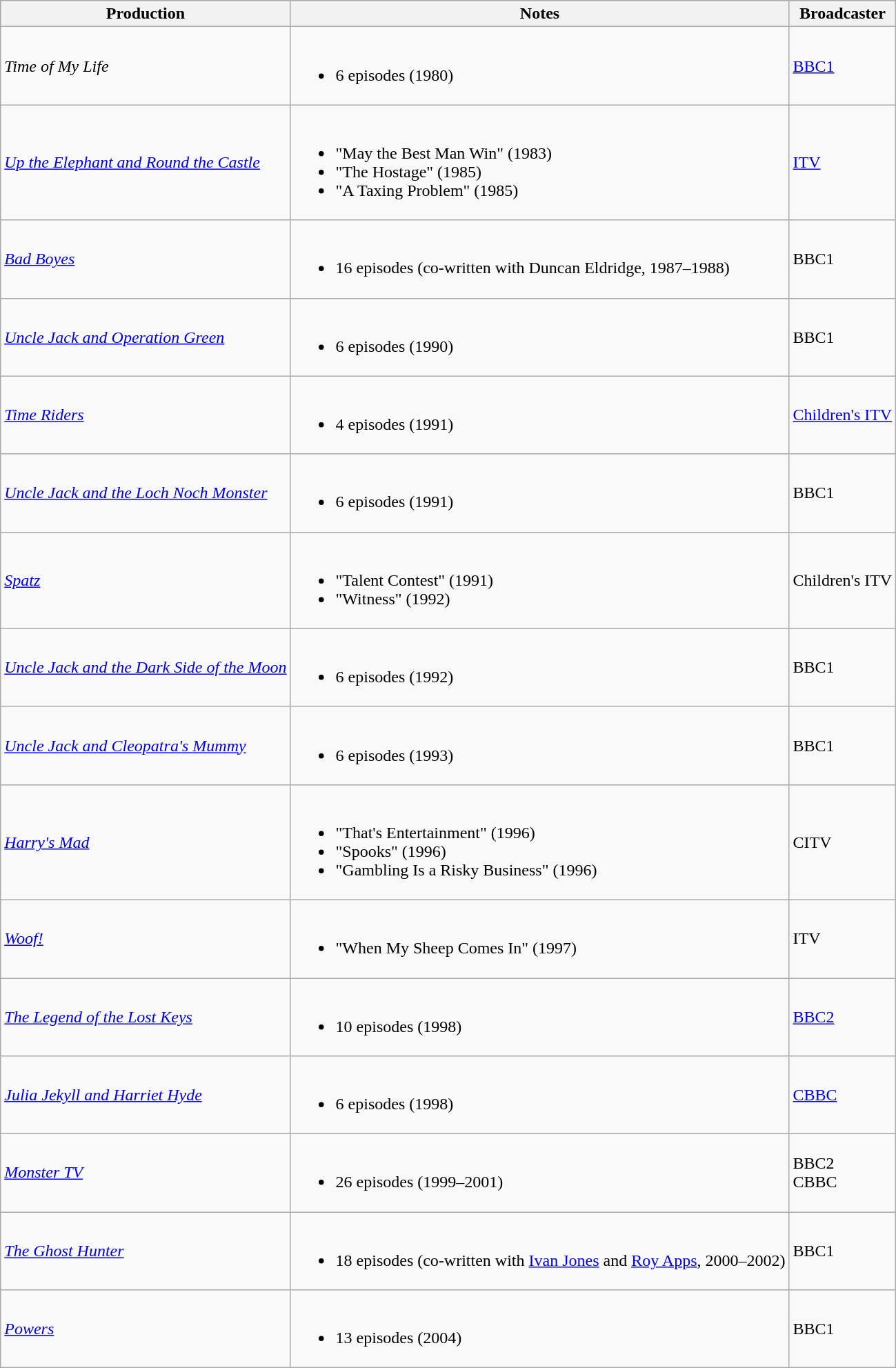<table class="wikitable">
<tr style="background:#ccc; text-align:center;">
<th>Production</th>
<th>Notes</th>
<th>Broadcaster</th>
</tr>
<tr>
<td><em>Time of My Life</em></td>
<td><br><ul><li>6 episodes (1980)</li></ul></td>
<td><a href='#'>BBC1</a></td>
</tr>
<tr>
<td><em><a href='#'>Up the Elephant and Round the Castle</a></em></td>
<td><br><ul><li>"May the Best Man Win" (1983)</li><li>"The Hostage" (1985)</li><li>"A Taxing Problem" (1985)</li></ul></td>
<td><a href='#'>ITV</a></td>
</tr>
<tr>
<td><em><a href='#'>Bad Boyes</a></em></td>
<td><br><ul><li>16 episodes (co-written with Duncan Eldridge, 1987–1988)</li></ul></td>
<td>BBC1</td>
</tr>
<tr>
<td><em><a href='#'>Uncle Jack and Operation Green</a></em></td>
<td><br><ul><li>6 episodes (1990)</li></ul></td>
<td>BBC1</td>
</tr>
<tr>
<td><em><a href='#'>Time Riders</a></em></td>
<td><br><ul><li>4 episodes (1991)</li></ul></td>
<td><a href='#'>Children's ITV</a></td>
</tr>
<tr>
<td><em><a href='#'>Uncle Jack and the Loch Noch Monster</a></em></td>
<td><br><ul><li>6 episodes (1991)</li></ul></td>
<td>BBC1</td>
</tr>
<tr>
<td><em><a href='#'>Spatz</a></em></td>
<td><br><ul><li>"Talent Contest" (1991)</li><li>"Witness" (1992)</li></ul></td>
<td>Children's ITV</td>
</tr>
<tr>
<td><em><a href='#'>Uncle Jack and the Dark Side of the Moon</a></em></td>
<td><br><ul><li>6 episodes (1992)</li></ul></td>
<td>BBC1</td>
</tr>
<tr>
<td><em><a href='#'>Uncle Jack and Cleopatra's Mummy</a></em></td>
<td><br><ul><li>6 episodes (1993)</li></ul></td>
<td>BBC1</td>
</tr>
<tr>
<td><em><a href='#'>Harry's Mad</a></em></td>
<td><br><ul><li>"That's Entertainment" (1996)</li><li>"Spooks" (1996)</li><li>"Gambling Is a Risky Business" (1996)</li></ul></td>
<td>CITV</td>
</tr>
<tr>
<td><em><a href='#'>Woof!</a></em></td>
<td><br><ul><li>"When My Sheep Comes In" (1997)</li></ul></td>
<td>ITV</td>
</tr>
<tr>
<td><em><a href='#'>The Legend of the Lost Keys</a></em></td>
<td><br><ul><li>10 episodes (1998)</li></ul></td>
<td><a href='#'>BBC2</a></td>
</tr>
<tr>
<td><em><a href='#'>Julia Jekyll and Harriet Hyde</a></em></td>
<td><br><ul><li>6 episodes (1998)</li></ul></td>
<td><a href='#'>CBBC</a></td>
</tr>
<tr>
<td><em><a href='#'>Monster TV</a></em></td>
<td><br><ul><li>26 episodes (1999–2001)</li></ul></td>
<td>BBC2<br>CBBC</td>
</tr>
<tr>
<td><em><a href='#'>The Ghost Hunter</a></em></td>
<td><br><ul><li>18 episodes (co-written with <a href='#'>Ivan Jones</a> and <a href='#'>Roy Apps</a>, 2000–2002)</li></ul></td>
<td>BBC1</td>
</tr>
<tr>
<td><em><a href='#'>Powers</a></em></td>
<td><br><ul><li>13 episodes (2004)</li></ul></td>
<td>BBC1</td>
</tr>
</table>
